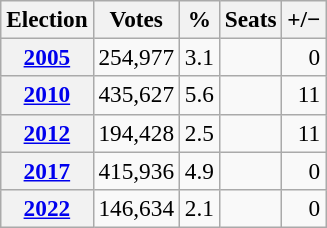<table class="wikitable" style="font-size:97%; text-align:right;">
<tr>
<th>Election</th>
<th>Votes</th>
<th>%</th>
<th>Seats</th>
<th>+/−</th>
</tr>
<tr>
<th><strong><a href='#'>2005</a></strong></th>
<td>254,977</td>
<td>3.1</td>
<td></td>
<td> 0</td>
</tr>
<tr>
<th><strong><a href='#'>2010</a></strong></th>
<td>435,627</td>
<td>5.6</td>
<td></td>
<td> 11</td>
</tr>
<tr>
<th><strong><a href='#'>2012</a></strong></th>
<td>194,428</td>
<td>2.5</td>
<td></td>
<td> 11</td>
</tr>
<tr>
<th><strong><a href='#'>2017</a></strong></th>
<td>415,936</td>
<td>4.9</td>
<td></td>
<td> 0</td>
</tr>
<tr>
<th><strong><a href='#'>2022</a></strong></th>
<td>146,634</td>
<td>2.1</td>
<td></td>
<td> 0</td>
</tr>
</table>
